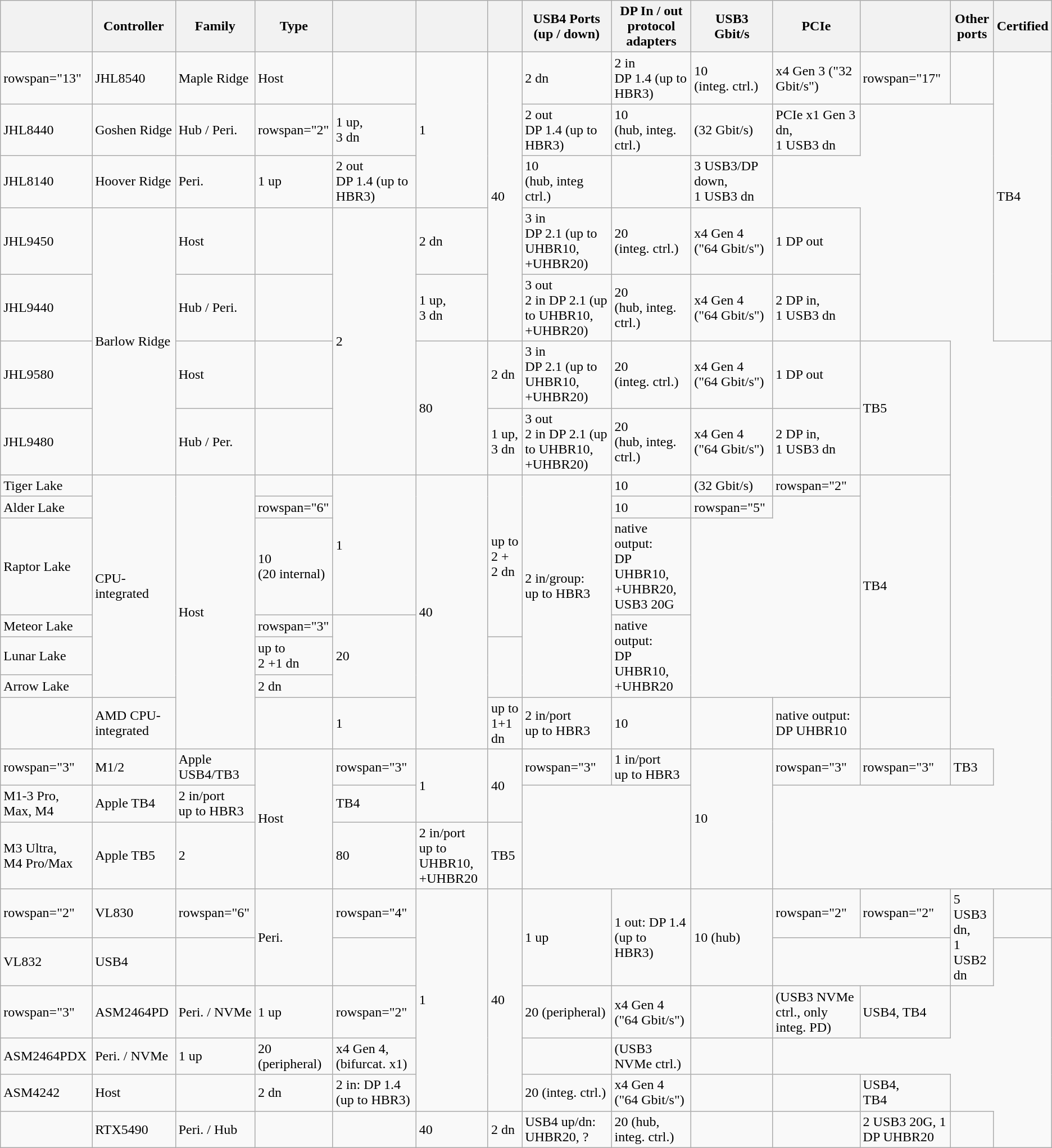<table class="wikitable">
<tr>
<th></th>
<th>Controller</th>
<th>Family</th>
<th>Type</th>
<th></th>
<th></th>
<th></th>
<th>USB4 Ports<br>(up / down)</th>
<th>DP In / out<br>protocol
adapters</th>
<th>USB3<br>Gbit/s</th>
<th>PCIe</th>
<th></th>
<th>Other ports</th>
<th>Certified</th>
</tr>
<tr>
<td>rowspan="13" </td>
<td>JHL8540</td>
<td>Maple Ridge</td>
<td>Host</td>
<td></td>
<td rowspan="3">1</td>
<td rowspan="5">40</td>
<td>2 dn</td>
<td>2 in<br>DP 1.4
(up to HBR3)</td>
<td>10<br>(integ. ctrl.)</td>
<td>x4 Gen 3 ("32 Gbit/s")</td>
<td>rowspan="17" </td>
<td></td>
<td rowspan="5">TB4</td>
</tr>
<tr>
<td>JHL8440</td>
<td>Goshen Ridge</td>
<td>Hub / Peri.</td>
<td>rowspan="2" </td>
<td>1 up,<br>3 dn</td>
<td>2 out<br>DP 1.4
(up to HBR3)</td>
<td>10<br>(hub, integ. ctrl.)</td>
<td>(32 Gbit/s)</td>
<td>PCIe x1 Gen 3 dn,<br>1 USB3 dn</td>
</tr>
<tr>
<td>JHL8140</td>
<td>Hoover Ridge</td>
<td>Peri.</td>
<td>1 up</td>
<td>2 out<br>DP 1.4
(up to HBR3)</td>
<td>10<br>(hub, integ ctrl.)</td>
<td></td>
<td>3 USB3/DP down,<br>1 USB3 dn</td>
</tr>
<tr>
<td>JHL9450</td>
<td rowspan="4">Barlow Ridge</td>
<td>Host</td>
<td></td>
<td rowspan="4">2</td>
<td>2 dn</td>
<td>3 in<br>DP 2.1
(up to UHBR10, +UHBR20)</td>
<td>20<br>(integ. ctrl.)</td>
<td>x4 Gen 4 ("64 Gbit/s")</td>
<td>1 DP out</td>
</tr>
<tr>
<td>JHL9440</td>
<td>Hub / Peri.</td>
<td></td>
<td>1 up,<br>3 dn</td>
<td>3 out<br>2 in
DP 2.1
(up to UHBR10, +UHBR20)</td>
<td>20<br>(hub, integ. ctrl.)</td>
<td>x4 Gen 4 ("64 Gbit/s")</td>
<td>2 DP in,<br>1 USB3 dn</td>
</tr>
<tr>
<td>JHL9580</td>
<td>Host</td>
<td></td>
<td rowspan="2">80</td>
<td>2 dn</td>
<td>3 in<br>DP 2.1
(up to UHBR10, +UHBR20)</td>
<td>20<br>(integ. ctrl.)</td>
<td>x4 Gen 4 ("64 Gbit/s")</td>
<td>1 DP out</td>
<td rowspan="2">TB5</td>
</tr>
<tr>
<td>JHL9480</td>
<td>Hub / Per.</td>
<td></td>
<td>1 up,<br>3 dn</td>
<td>3 out<br>2 in
DP 2.1
(up to UHBR10, +UHBR20)</td>
<td>20<br>(hub, integ. ctrl.)</td>
<td>x4 Gen 4 ("64 Gbit/s")</td>
<td>2 DP in,<br>1 USB3 dn</td>
</tr>
<tr>
<td>Tiger Lake</td>
<td rowspan="6">CPU-integrated</td>
<td rowspan="7">Host</td>
<td></td>
<td rowspan="3">1</td>
<td rowspan="7">40</td>
<td rowspan="4">up to<br>2 + 2 dn</td>
<td rowspan="6">2 in/group:<br>up to HBR3</td>
<td>10</td>
<td>(32 Gbit/s)</td>
<td>rowspan="2" </td>
<td rowspan="6">TB4</td>
</tr>
<tr>
<td>Alder Lake</td>
<td>rowspan="6" </td>
<td>10</td>
<td>rowspan="5" </td>
</tr>
<tr>
<td>Raptor Lake</td>
<td>10<br>(20 internal)</td>
<td>native output:<br>DP UHBR10, +UHBR20, USB3 20G</td>
</tr>
<tr>
<td>Meteor Lake</td>
<td>rowspan="3" </td>
<td rowspan="3">20</td>
<td rowspan="3">native output:<br>DP UHBR10, +UHBR20</td>
</tr>
<tr>
<td>Lunar Lake</td>
<td>up to<br>2 +1 dn</td>
</tr>
<tr>
<td>Arrow Lake</td>
<td>2 dn</td>
</tr>
<tr>
<td></td>
<td>AMD CPU-integrated</td>
<td></td>
<td>1</td>
<td>up to 1+1 dn</td>
<td>2 in/port<br>up to HBR3</td>
<td>10</td>
<td></td>
<td>native output:<br>DP UHBR10</td>
<td></td>
</tr>
<tr>
<td>rowspan="3" </td>
<td>M1/2</td>
<td>Apple USB4/TB3</td>
<td rowspan="3">Host</td>
<td>rowspan="3" </td>
<td rowspan="2">1</td>
<td rowspan="2">40</td>
<td>rowspan="3" </td>
<td>1 in/port<br>up to HBR3</td>
<td rowspan="3">10</td>
<td>rowspan="3" </td>
<td>rowspan="3" </td>
<td>TB3</td>
</tr>
<tr>
<td>M1-3 Pro, Max, M4</td>
<td>Apple TB4</td>
<td>2 in/port<br>up to HBR3</td>
<td>TB4</td>
</tr>
<tr>
<td>M3 Ultra,<br>M4 Pro/Max</td>
<td>Apple TB5</td>
<td>2</td>
<td>80</td>
<td>2 in/port<br>up to UHBR10, +UHBR20</td>
<td>TB5</td>
</tr>
<tr>
<td>rowspan="2" </td>
<td>VL830</td>
<td>rowspan="6" </td>
<td rowspan="2">Peri.</td>
<td>rowspan="4" </td>
<td rowspan="5">1</td>
<td rowspan="5">40</td>
<td rowspan="2">1 up</td>
<td rowspan="2">1 out: DP 1.4 (up to HBR3)</td>
<td rowspan="2">10 (hub)</td>
<td>rowspan="2" </td>
<td>rowspan="2" </td>
<td rowspan="2">5 USB3 dn,<br>1 USB2 dn</td>
<td></td>
</tr>
<tr>
<td>VL832</td>
<td>USB4</td>
</tr>
<tr>
<td>rowspan="3" </td>
<td>ASM2464PD</td>
<td>Peri. / NVMe</td>
<td>1 up</td>
<td>rowspan="2" </td>
<td>20 (peripheral)</td>
<td>x4 Gen 4 ("64 Gbit/s")</td>
<td></td>
<td>(USB3 NVMe ctrl., only integ. PD)</td>
<td>USB4, TB4</td>
</tr>
<tr>
<td>ASM2464PDX</td>
<td>Peri. / NVMe</td>
<td>1 up</td>
<td>20 (peripheral)</td>
<td>x4 Gen 4,<br>(bifurcat. x1)</td>
<td></td>
<td>(USB3 NVMe ctrl.)</td>
<td></td>
</tr>
<tr>
<td>ASM4242</td>
<td>Host</td>
<td></td>
<td>2 dn</td>
<td>2 in: DP 1.4 (up to HBR3)</td>
<td>20 (integ. ctrl.)</td>
<td>x4 Gen 4 ("64 Gbit/s")</td>
<td></td>
<td></td>
<td>USB4,<br>TB4</td>
</tr>
<tr>
<td></td>
<td>RTX5490</td>
<td>Peri. / Hub</td>
<td></td>
<td></td>
<td>40</td>
<td>2 dn</td>
<td>USB4 up/dn: UHBR20, ?</td>
<td>20 (hub, integ. ctrl.)</td>
<td></td>
<td></td>
<td>2 USB3 20G, 1 DP UHBR20</td>
<td></td>
</tr>
</table>
